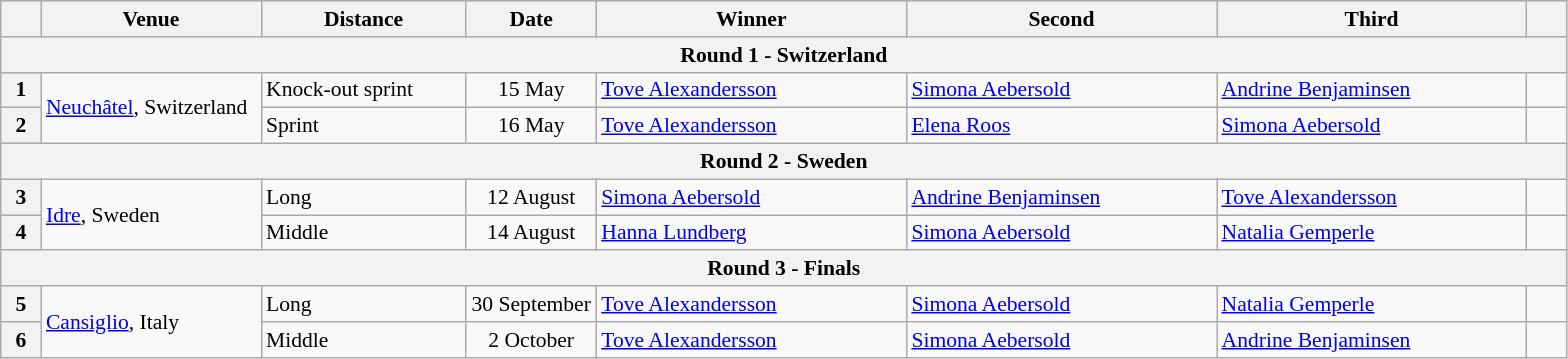<table class="wikitable" style="font-size: 90%">
<tr>
<th width="20"></th>
<th width="140">Venue</th>
<th width="130">Distance</th>
<th width="80">Date</th>
<th width="200">Winner</th>
<th width="200">Second</th>
<th width="200">Third</th>
<th width="20"></th>
</tr>
<tr>
<th colspan="8">Round 1 - Switzerland</th>
</tr>
<tr>
<th>1</th>
<td rowspan=2> <a href='#'>Neuchâtel</a>, Switzerland</td>
<td>Knock-out sprint</td>
<td align=center>15 May</td>
<td> <a href='#'>Tove Alexandersson</a></td>
<td> <a href='#'>Simona Aebersold</a></td>
<td> <a href='#'>Andrine Benjaminsen</a></td>
<td></td>
</tr>
<tr>
<th>2</th>
<td>Sprint</td>
<td align=center>16 May</td>
<td> <a href='#'>Tove Alexandersson</a></td>
<td> <a href='#'>Elena Roos</a></td>
<td> <a href='#'>Simona Aebersold</a></td>
<td></td>
</tr>
<tr>
<th colspan="8">Round 2 - Sweden</th>
</tr>
<tr>
<th>3</th>
<td rowspan=2> <a href='#'>Idre</a>, Sweden</td>
<td>Long</td>
<td align=center>12 August</td>
<td> <a href='#'>Simona Aebersold</a></td>
<td> <a href='#'>Andrine Benjaminsen</a></td>
<td> <a href='#'>Tove Alexandersson</a></td>
<td></td>
</tr>
<tr>
<th>4</th>
<td>Middle</td>
<td align=center>14 August</td>
<td> <a href='#'>Hanna Lundberg</a></td>
<td> <a href='#'>Simona Aebersold</a></td>
<td> <a href='#'>Natalia Gemperle</a></td>
<td></td>
</tr>
<tr>
<th colspan="8">Round 3 - Finals</th>
</tr>
<tr>
<th>5</th>
<td rowspan=3> <a href='#'>Cansiglio</a>, Italy</td>
<td>Long</td>
<td align=center>30 September</td>
<td> <a href='#'>Tove Alexandersson</a></td>
<td> <a href='#'>Simona Aebersold</a></td>
<td> <a href='#'>Natalia Gemperle</a></td>
<td></td>
</tr>
<tr>
<th>6</th>
<td>Middle</td>
<td align=center>2 October</td>
<td> <a href='#'>Tove Alexandersson</a></td>
<td> <a href='#'>Simona Aebersold</a></td>
<td> <a href='#'>Andrine Benjaminsen</a></td>
<td></td>
</tr>
</table>
